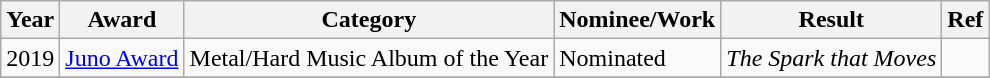<table class="wikitable">
<tr>
<th>Year</th>
<th>Award</th>
<th>Category</th>
<th>Nominee/Work</th>
<th>Result</th>
<th>Ref</th>
</tr>
<tr>
<td>2019</td>
<td><a href='#'>Juno Award</a></td>
<td>Metal/Hard Music Album of the Year</td>
<td>Nominated</td>
<td><em>The Spark that Moves</em></td>
<td></td>
</tr>
<tr>
</tr>
</table>
